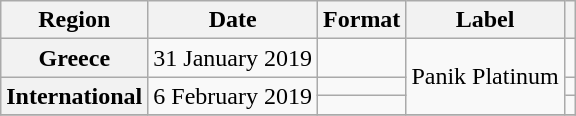<table class="wikitable plainrowheaders">
<tr>
<th scope="col">Region</th>
<th scope="col">Date</th>
<th scope="col">Format</th>
<th scope="col">Label</th>
<th scope="col"></th>
</tr>
<tr>
<th scope="row">Greece</th>
<td>31 January 2019</td>
<td></td>
<td rowspan="3">Panik Platinum</td>
<td></td>
</tr>
<tr>
<th scope="row" rowspan="2">International</th>
<td rowspan="2">6 February 2019</td>
<td></td>
<td></td>
</tr>
<tr>
<td></td>
<td></td>
</tr>
<tr>
</tr>
</table>
